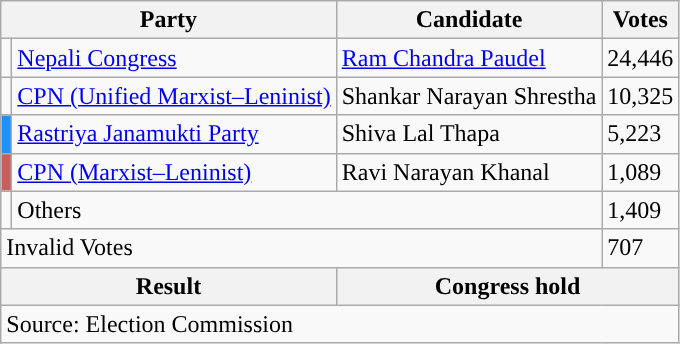<table class="wikitable">
<tr>
<th colspan="2">Party</th>
<th>Candidate</th>
<th>Votes</th>
</tr>
<tr>
<td style="background-color:"></td>
<td><a href='#'>Nepali Congress</a></td>
<td><a href='#'>Ram Chandra Paudel</a></td>
<td>24,446</td>
</tr>
<tr>
<td style="background-color:"></td>
<td><a href='#'>CPN (Unified Marxist–Leninist)</a></td>
<td>Shankar Narayan Shrestha</td>
<td>10,325</td>
</tr>
<tr>
<td style="background-color:dodgerblue"></td>
<td><a href='#'>Rastriya Janamukti Party</a></td>
<td>Shiva Lal Thapa</td>
<td>5,223</td>
</tr>
<tr>
<td style="background-color:indianred"></td>
<td><a href='#'>CPN (Marxist–Leninist)</a></td>
<td>Ravi Narayan Khanal</td>
<td>1,089</td>
</tr>
<tr>
<td></td>
<td colspan="2">Others</td>
<td>1,409</td>
</tr>
<tr>
<td colspan="3">Invalid Votes</td>
<td>707</td>
</tr>
<tr>
<th colspan="2">Result</th>
<th colspan="2">Congress hold</th>
</tr>
<tr>
<td colspan="4">Source: Election Commission</td>
</tr>
</table>
